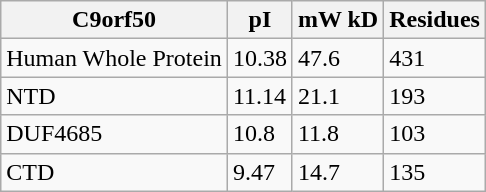<table class="wikitable">
<tr>
<th>C9orf50</th>
<th>pI</th>
<th>mW kD</th>
<th>Residues</th>
</tr>
<tr>
<td>Human Whole Protein</td>
<td>10.38</td>
<td>47.6</td>
<td>431</td>
</tr>
<tr>
<td>NTD</td>
<td>11.14</td>
<td>21.1</td>
<td>193</td>
</tr>
<tr>
<td>DUF4685</td>
<td>10.8</td>
<td>11.8</td>
<td>103</td>
</tr>
<tr>
<td>CTD</td>
<td>9.47</td>
<td>14.7</td>
<td>135</td>
</tr>
</table>
